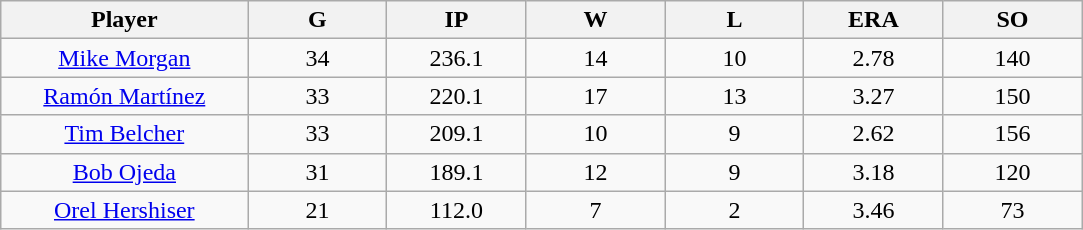<table class="wikitable sortable">
<tr>
<th bgcolor="#DDDDFF" width="16%">Player</th>
<th bgcolor="#DDDDFF" width="9%">G</th>
<th bgcolor="#DDDDFF" width="9%">IP</th>
<th bgcolor="#DDDDFF" width="9%">W</th>
<th bgcolor="#DDDDFF" width="9%">L</th>
<th bgcolor="#DDDDFF" width="9%">ERA</th>
<th bgcolor="#DDDDFF" width="9%">SO</th>
</tr>
<tr align="center">
<td><a href='#'>Mike Morgan</a></td>
<td>34</td>
<td>236.1</td>
<td>14</td>
<td>10</td>
<td>2.78</td>
<td>140</td>
</tr>
<tr align="center">
<td><a href='#'>Ramón Martínez</a></td>
<td>33</td>
<td>220.1</td>
<td>17</td>
<td>13</td>
<td>3.27</td>
<td>150</td>
</tr>
<tr align="center">
<td><a href='#'>Tim Belcher</a></td>
<td>33</td>
<td>209.1</td>
<td>10</td>
<td>9</td>
<td>2.62</td>
<td>156</td>
</tr>
<tr align="center">
<td><a href='#'>Bob Ojeda</a></td>
<td>31</td>
<td>189.1</td>
<td>12</td>
<td>9</td>
<td>3.18</td>
<td>120</td>
</tr>
<tr align="center">
<td><a href='#'>Orel Hershiser</a></td>
<td>21</td>
<td>112.0</td>
<td>7</td>
<td>2</td>
<td>3.46</td>
<td>73</td>
</tr>
</table>
